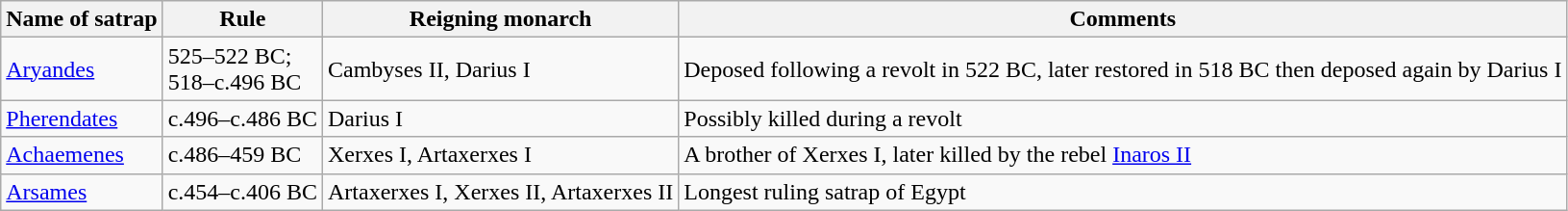<table class="wikitable">
<tr>
<th>Name of satrap</th>
<th>Rule</th>
<th>Reigning monarch</th>
<th>Comments</th>
</tr>
<tr>
<td><a href='#'>Aryandes</a></td>
<td>525–522 BC;<br>518–c.496 BC</td>
<td>Cambyses II, Darius I</td>
<td>Deposed following a revolt in 522 BC, later restored in 518 BC then deposed again by Darius I</td>
</tr>
<tr>
<td><a href='#'>Pherendates</a></td>
<td>c.496–c.486 BC</td>
<td>Darius I</td>
<td>Possibly killed during a revolt</td>
</tr>
<tr>
<td><a href='#'>Achaemenes</a></td>
<td>c.486–459 BC</td>
<td>Xerxes I, Artaxerxes I</td>
<td>A brother of Xerxes I, later killed by the rebel <a href='#'>Inaros II</a></td>
</tr>
<tr>
<td><a href='#'>Arsames</a></td>
<td>c.454–c.406 BC</td>
<td>Artaxerxes I, Xerxes II, Artaxerxes II</td>
<td>Longest ruling satrap of Egypt</td>
</tr>
</table>
